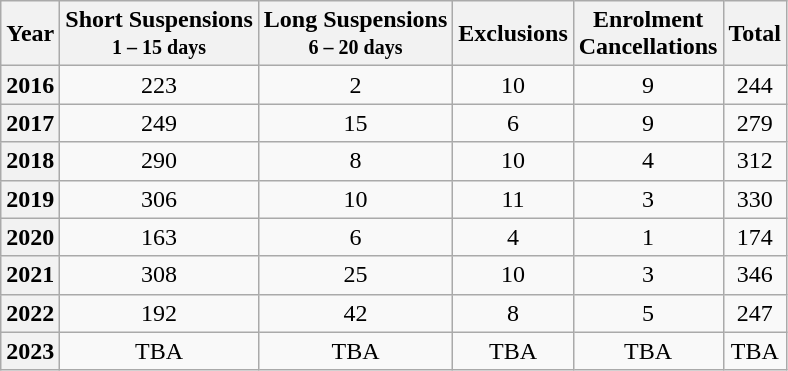<table class="wikitable sortable">
<tr>
<th>Year</th>
<th>Short Suspensions<br><small>1 – 15 days</small></th>
<th>Long Suspensions<br><small>6 – 20 days</small></th>
<th>Exclusions</th>
<th>Enrolment<br>Cancellations</th>
<th>Total</th>
</tr>
<tr>
<th>2016</th>
<td style="text-align:center">223</td>
<td style="text-align:center">2</td>
<td style="text-align:center">10</td>
<td style="text-align:center">9</td>
<td style="text-align:center">244</td>
</tr>
<tr>
<th>2017</th>
<td style="text-align:center">249</td>
<td style="text-align:center">15</td>
<td style="text-align:center">6</td>
<td style="text-align:center">9</td>
<td style="text-align:center">279</td>
</tr>
<tr>
<th>2018</th>
<td style="text-align:center">290</td>
<td style="text-align:center">8</td>
<td style="text-align:center">10</td>
<td style="text-align:center">4</td>
<td style="text-align:center">312</td>
</tr>
<tr>
<th>2019</th>
<td style="text-align:center">306</td>
<td style="text-align:center">10</td>
<td style="text-align:center">11</td>
<td style="text-align:center">3</td>
<td style="text-align:center">330</td>
</tr>
<tr>
<th>2020</th>
<td style="text-align:center">163</td>
<td style="text-align:center">6</td>
<td style="text-align:center">4</td>
<td style="text-align:center">1</td>
<td style="text-align:center">174</td>
</tr>
<tr>
<th>2021</th>
<td style="text-align:center">308</td>
<td style="text-align:center">25</td>
<td style="text-align:center">10</td>
<td style="text-align:center">3</td>
<td style="text-align:center">346</td>
</tr>
<tr>
<th>2022</th>
<td style="text-align:center">192</td>
<td style="text-align:center">42</td>
<td style="text-align:center">8</td>
<td style="text-align:center">5</td>
<td style="text-align:center">247</td>
</tr>
<tr>
<th>2023</th>
<td style="text-align:center">TBA</td>
<td style="text-align:center">TBA</td>
<td style="text-align:center">TBA</td>
<td style="text-align:center">TBA</td>
<td style="text-align:center">TBA</td>
</tr>
</table>
